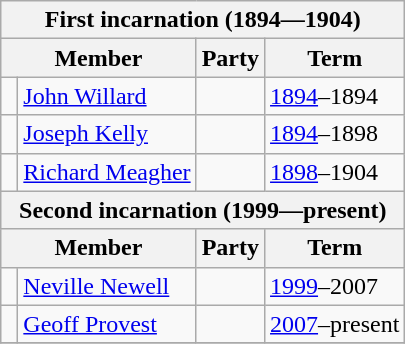<table class="wikitable">
<tr>
<th colspan="4">First incarnation (1894—1904)</th>
</tr>
<tr>
<th colspan="2">Member</th>
<th>Party</th>
<th>Term</th>
</tr>
<tr>
<td> </td>
<td><a href='#'>John Willard</a></td>
<td></td>
<td><a href='#'>1894</a>–1894</td>
</tr>
<tr>
<td> </td>
<td><a href='#'>Joseph Kelly</a></td>
<td></td>
<td><a href='#'>1894</a>–1898</td>
</tr>
<tr>
<td> </td>
<td><a href='#'>Richard Meagher</a></td>
<td></td>
<td><a href='#'>1898</a>–1904</td>
</tr>
<tr>
<th colspan="4">Second incarnation (1999—present)</th>
</tr>
<tr>
<th colspan="2">Member</th>
<th>Party</th>
<th>Term</th>
</tr>
<tr>
<td> </td>
<td><a href='#'>Neville Newell</a></td>
<td></td>
<td><a href='#'>1999</a>–2007</td>
</tr>
<tr>
<td> </td>
<td><a href='#'>Geoff Provest</a></td>
<td></td>
<td><a href='#'>2007</a>–present</td>
</tr>
<tr>
</tr>
</table>
